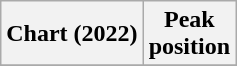<table class="wikitable sortable plainrowheaders" style="text-align:center">
<tr>
<th scope="col">Chart (2022)</th>
<th scope="col">Peak<br>position</th>
</tr>
<tr>
</tr>
</table>
